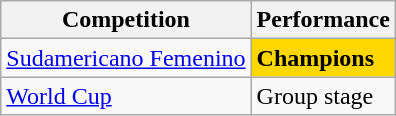<table class="wikitable">
<tr>
<th>Competition</th>
<th>Performance</th>
</tr>
<tr>
<td><a href='#'>Sudamericano Femenino</a></td>
<td bgcolor = "gold"><strong>Champions</strong></td>
</tr>
<tr>
<td><a href='#'>World Cup</a></td>
<td>Group stage</td>
</tr>
</table>
